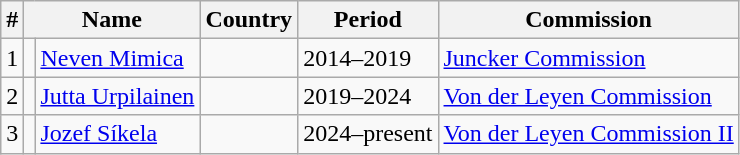<table class="wikitable">
<tr>
<th>#</th>
<th colspan=2>Name</th>
<th>Country</th>
<th>Period</th>
<th>Commission</th>
</tr>
<tr>
<td>1</td>
<td></td>
<td><a href='#'>Neven Mimica</a></td>
<td></td>
<td>2014–2019</td>
<td><a href='#'>Juncker Commission</a></td>
</tr>
<tr>
<td>2</td>
<td></td>
<td><a href='#'>Jutta Urpilainen</a></td>
<td></td>
<td>2019–2024</td>
<td><a href='#'>Von der Leyen Commission</a></td>
</tr>
<tr>
<td>3</td>
<td></td>
<td><a href='#'>Jozef Síkela</a></td>
<td></td>
<td>2024–present</td>
<td><a href='#'>Von der Leyen Commission II</a></td>
</tr>
</table>
